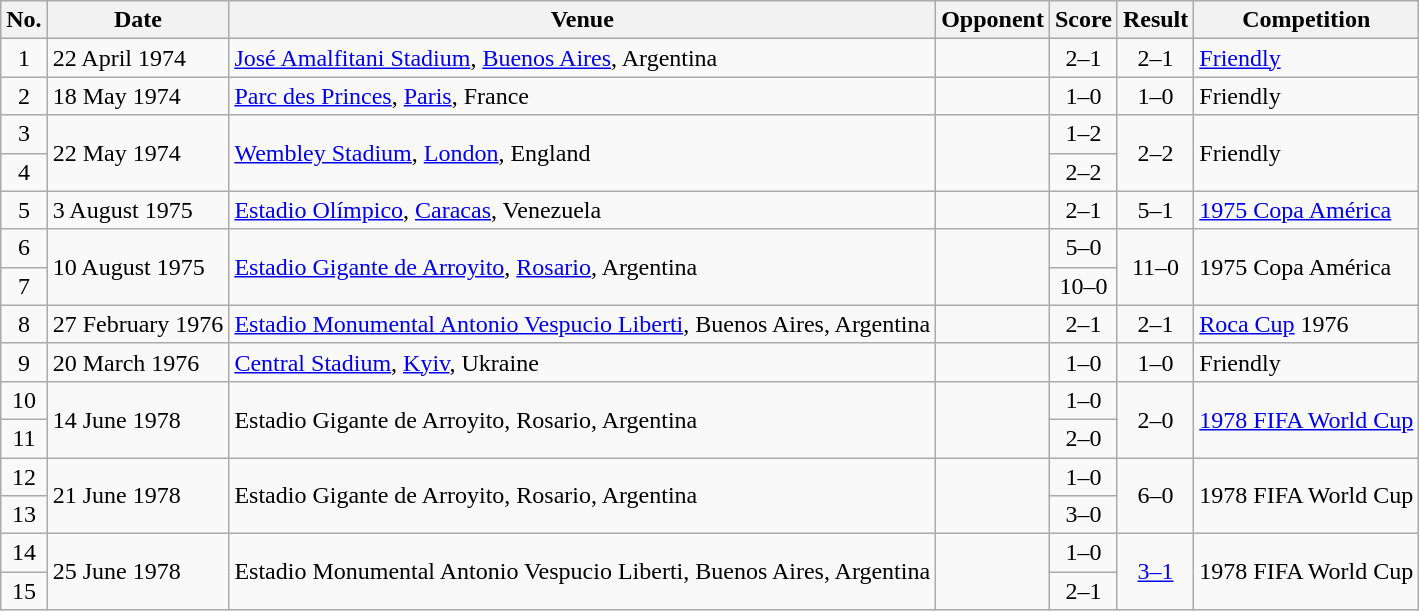<table class="wikitable sortable">
<tr>
<th scope="col">No.</th>
<th scope="col">Date</th>
<th scope="col">Venue</th>
<th scope="col">Opponent</th>
<th scope="col">Score</th>
<th scope="col">Result</th>
<th scope="col">Competition</th>
</tr>
<tr>
<td align="center">1</td>
<td>22 April 1974</td>
<td><a href='#'>José Amalfitani Stadium</a>, <a href='#'>Buenos Aires</a>, Argentina</td>
<td></td>
<td align="center">2–1</td>
<td align="center">2–1</td>
<td><a href='#'>Friendly</a></td>
</tr>
<tr>
<td align="center">2</td>
<td>18 May 1974</td>
<td><a href='#'>Parc des Princes</a>, <a href='#'>Paris</a>, France</td>
<td></td>
<td align="center">1–0</td>
<td align="center">1–0</td>
<td>Friendly</td>
</tr>
<tr>
<td align="center">3</td>
<td rowspan="2">22 May 1974</td>
<td rowspan="2"><a href='#'>Wembley Stadium</a>, <a href='#'>London</a>, England</td>
<td rowspan="2"></td>
<td align="center">1–2</td>
<td rowspan="2" align="center">2–2</td>
<td rowspan="2">Friendly</td>
</tr>
<tr>
<td align="center">4</td>
<td align="center">2–2</td>
</tr>
<tr>
<td align="center">5</td>
<td>3 August 1975</td>
<td><a href='#'>Estadio Olímpico</a>, <a href='#'>Caracas</a>, Venezuela</td>
<td></td>
<td align="center">2–1</td>
<td align="center">5–1</td>
<td><a href='#'>1975 Copa América</a></td>
</tr>
<tr>
<td align="center">6</td>
<td rowspan="2">10 August 1975</td>
<td rowspan="2"><a href='#'>Estadio Gigante de Arroyito</a>, <a href='#'>Rosario</a>, Argentina</td>
<td rowspan="2"></td>
<td align="center">5–0</td>
<td rowspan="2" align="center">11–0</td>
<td rowspan="2">1975 Copa América</td>
</tr>
<tr>
<td align="center">7</td>
<td align="center">10–0</td>
</tr>
<tr>
<td align="center">8</td>
<td>27 February 1976</td>
<td><a href='#'>Estadio Monumental Antonio Vespucio Liberti</a>, Buenos Aires, Argentina</td>
<td></td>
<td align="center">2–1</td>
<td align="center">2–1</td>
<td><a href='#'>Roca Cup</a> 1976</td>
</tr>
<tr>
<td align="center">9</td>
<td>20 March 1976</td>
<td><a href='#'>Central Stadium</a>, <a href='#'>Kyiv</a>, Ukraine</td>
<td></td>
<td align="center">1–0</td>
<td align="center">1–0</td>
<td>Friendly</td>
</tr>
<tr>
<td align="center">10</td>
<td rowspan="2">14 June 1978</td>
<td rowspan="2">Estadio Gigante de Arroyito, Rosario, Argentina</td>
<td rowspan="2"></td>
<td align="center">1–0</td>
<td rowspan="2" align="center">2–0</td>
<td rowspan="2"><a href='#'>1978 FIFA World Cup</a></td>
</tr>
<tr>
<td align="center">11</td>
<td align="center">2–0</td>
</tr>
<tr>
<td align="center">12</td>
<td rowspan="2">21 June 1978</td>
<td rowspan="2">Estadio Gigante de Arroyito, Rosario, Argentina</td>
<td rowspan="2"></td>
<td align="center">1–0</td>
<td rowspan="2" align="center">6–0</td>
<td rowspan="2">1978 FIFA World Cup</td>
</tr>
<tr>
<td align="center">13</td>
<td align="center">3–0</td>
</tr>
<tr>
<td align="center">14</td>
<td rowspan="2">25 June 1978</td>
<td rowspan="2">Estadio Monumental Antonio Vespucio Liberti, Buenos Aires, Argentina</td>
<td rowspan="2"></td>
<td align="center">1–0</td>
<td rowspan="2" align="center"><a href='#'>3–1</a></td>
<td rowspan="2">1978 FIFA World Cup</td>
</tr>
<tr>
<td align="center">15</td>
<td align="center">2–1</td>
</tr>
</table>
